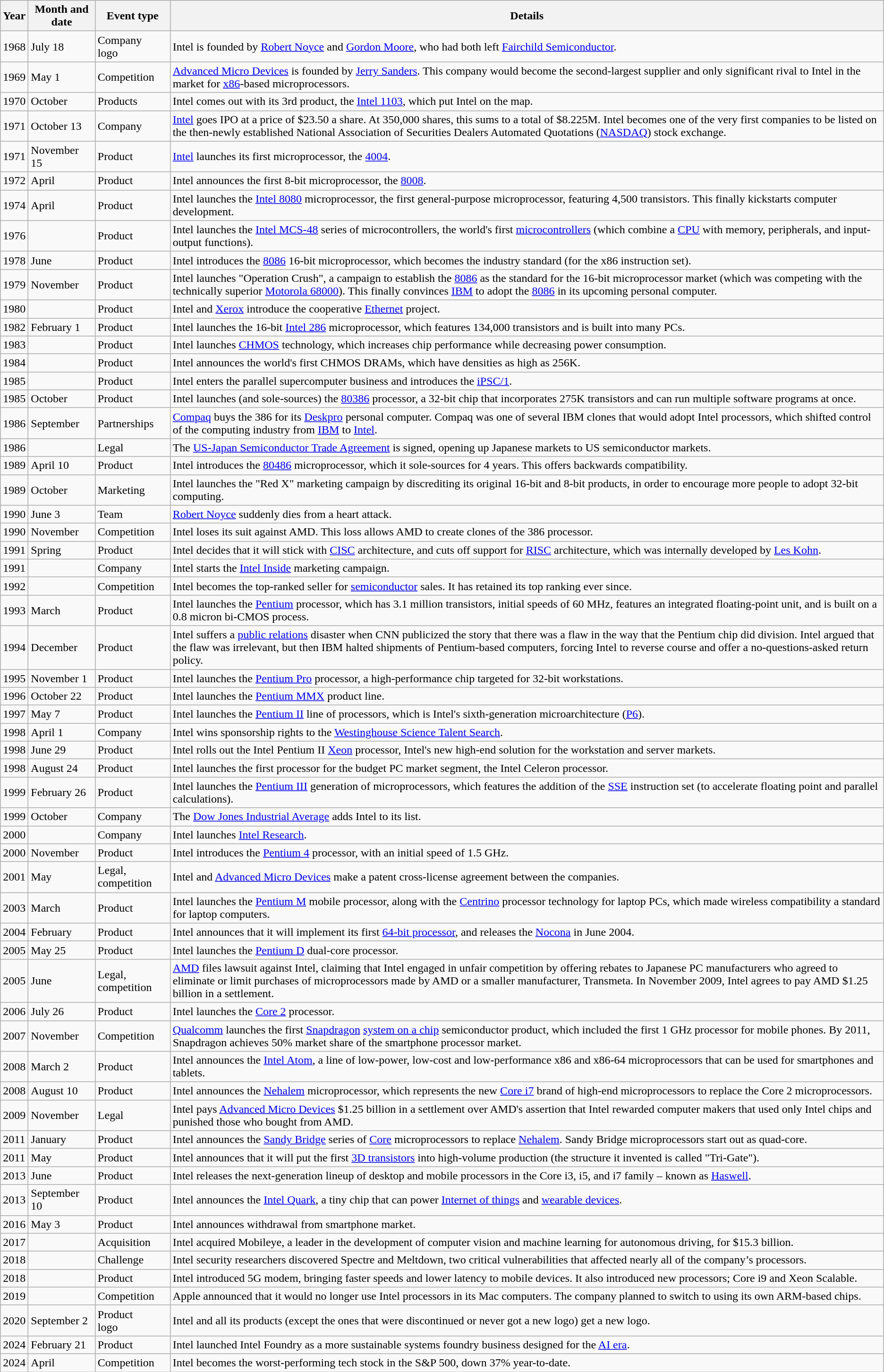<table class="wikitable sortable" border="1">
<tr>
<th>Year</th>
<th>Month and date</th>
<th>Event type</th>
<th>Details</th>
</tr>
<tr>
<td>1968</td>
<td>July 18</td>
<td>Company<br>logo</td>
<td>Intel is founded by <a href='#'>Robert Noyce</a> and <a href='#'>Gordon Moore</a>, who had both left <a href='#'>Fairchild Semiconductor</a>.</td>
</tr>
<tr>
<td>1969</td>
<td>May 1</td>
<td>Competition</td>
<td><a href='#'>Advanced Micro Devices</a> is founded by <a href='#'>Jerry Sanders</a>. This company would become the second-largest supplier and only significant rival to Intel in the market for <a href='#'>x86</a>-based microprocessors.</td>
</tr>
<tr>
<td>1970</td>
<td>October</td>
<td>Products</td>
<td>Intel comes out with its 3rd product, the <a href='#'>Intel 1103</a>, which put Intel on the map.</td>
</tr>
<tr>
<td>1971</td>
<td>October 13</td>
<td>Company</td>
<td><a href='#'>Intel</a> goes IPO at a price of $23.50 a share. At 350,000 shares, this sums to a total of $8.225M. Intel becomes one of the very first companies to be listed on the then-newly established National Association of Securities Dealers Automated Quotations (<a href='#'>NASDAQ</a>) stock exchange.</td>
</tr>
<tr>
<td>1971</td>
<td>November 15</td>
<td>Product</td>
<td><a href='#'>Intel</a> launches its first microprocessor, the <a href='#'>4004</a>.</td>
</tr>
<tr>
<td>1972</td>
<td>April</td>
<td>Product</td>
<td>Intel announces the first 8-bit microprocessor, the <a href='#'>8008</a>.</td>
</tr>
<tr>
<td>1974</td>
<td>April</td>
<td>Product</td>
<td>Intel launches the <a href='#'>Intel 8080</a> microprocessor, the first general-purpose microprocessor, featuring 4,500 transistors. This finally kickstarts computer development.</td>
</tr>
<tr>
<td>1976</td>
<td></td>
<td>Product</td>
<td>Intel launches the <a href='#'>Intel MCS-48</a> series of microcontrollers, the world's first <a href='#'>microcontrollers</a> (which combine a <a href='#'>CPU</a> with memory, peripherals, and input-output functions).</td>
</tr>
<tr>
<td>1978</td>
<td>June</td>
<td>Product</td>
<td>Intel introduces the <a href='#'>8086</a> 16-bit microprocessor, which becomes the industry standard (for the x86 instruction set).</td>
</tr>
<tr>
<td>1979</td>
<td>November</td>
<td>Product</td>
<td>Intel launches "Operation Crush", a campaign to establish the <a href='#'>8086</a> as the standard for the 16-bit microprocessor market (which was competing with the technically superior <a href='#'>Motorola 68000</a>). This finally convinces <a href='#'>IBM</a> to adopt the <a href='#'>8086</a> in its upcoming personal computer.</td>
</tr>
<tr>
<td>1980</td>
<td></td>
<td>Product</td>
<td>Intel and <a href='#'>Xerox</a> introduce the cooperative <a href='#'>Ethernet</a> project.</td>
</tr>
<tr>
<td>1982</td>
<td>February 1</td>
<td>Product</td>
<td>Intel launches the 16-bit <a href='#'>Intel 286</a> microprocessor, which features 134,000 transistors and is built into many PCs.</td>
</tr>
<tr>
<td>1983</td>
<td></td>
<td>Product</td>
<td>Intel launches <a href='#'>CHMOS</a> technology, which increases chip performance while decreasing power consumption.</td>
</tr>
<tr>
<td>1984</td>
<td></td>
<td>Product</td>
<td>Intel announces the world's first CHMOS DRAMs, which have densities as high as 256K.</td>
</tr>
<tr>
<td>1985</td>
<td></td>
<td>Product</td>
<td>Intel enters the parallel supercomputer business and introduces the <a href='#'>iPSC/1</a>.</td>
</tr>
<tr>
<td>1985</td>
<td>October</td>
<td>Product</td>
<td>Intel launches (and sole-sources) the <a href='#'>80386</a> processor, a 32-bit chip that incorporates 275K transistors and can run multiple software programs at once.</td>
</tr>
<tr>
<td>1986</td>
<td>September</td>
<td>Partnerships</td>
<td><a href='#'>Compaq</a> buys the 386 for its <a href='#'>Deskpro</a> personal computer. Compaq was one of several IBM clones that would adopt Intel processors, which shifted control of the computing industry from <a href='#'>IBM</a> to <a href='#'>Intel</a>.</td>
</tr>
<tr>
<td>1986</td>
<td></td>
<td>Legal</td>
<td>The <a href='#'>US-Japan Semiconductor Trade Agreement</a> is signed, opening up Japanese markets to US semiconductor markets.</td>
</tr>
<tr>
<td>1989</td>
<td>April 10</td>
<td>Product</td>
<td>Intel introduces the <a href='#'>80486</a> microprocessor, which it sole-sources for 4 years. This offers backwards compatibility.</td>
</tr>
<tr>
<td>1989</td>
<td>October</td>
<td>Marketing</td>
<td>Intel launches the "Red X" marketing campaign by discrediting its original 16-bit and 8-bit products, in order to encourage more people to adopt 32-bit computing.</td>
</tr>
<tr>
<td>1990</td>
<td>June 3</td>
<td>Team</td>
<td><a href='#'>Robert Noyce</a> suddenly dies from a heart attack.</td>
</tr>
<tr>
<td>1990</td>
<td>November</td>
<td>Competition</td>
<td>Intel loses its suit against AMD. This loss allows AMD to create clones of the 386 processor.</td>
</tr>
<tr>
<td>1991</td>
<td>Spring</td>
<td>Product</td>
<td>Intel decides that it will stick with <a href='#'>CISC</a> architecture, and cuts off support for <a href='#'>RISC</a> architecture, which was internally developed by <a href='#'>Les Kohn</a>.</td>
</tr>
<tr>
<td>1991</td>
<td></td>
<td>Company</td>
<td>Intel starts the <a href='#'>Intel Inside</a> marketing campaign.</td>
</tr>
<tr>
<td>1992</td>
<td></td>
<td>Competition</td>
<td>Intel becomes the top-ranked seller for <a href='#'>semiconductor</a> sales. It has retained its top ranking ever since.</td>
</tr>
<tr>
<td>1993</td>
<td>March</td>
<td>Product</td>
<td>Intel launches the <a href='#'>Pentium</a> processor, which has 3.1 million transistors, initial speeds of 60 MHz, features an integrated floating-point unit, and is built on a 0.8 micron bi-CMOS process.</td>
</tr>
<tr>
<td>1994</td>
<td>December</td>
<td>Product</td>
<td>Intel suffers a <a href='#'>public relations</a> disaster when CNN publicized the story that there was a flaw in the way that the Pentium chip did division. Intel argued that the flaw was irrelevant, but then IBM halted shipments of Pentium-based computers, forcing Intel to reverse course and offer a no-questions-asked return policy.</td>
</tr>
<tr>
<td>1995</td>
<td>November 1</td>
<td>Product</td>
<td>Intel launches the <a href='#'>Pentium Pro</a> processor, a high-performance chip targeted for 32-bit workstations.</td>
</tr>
<tr>
<td>1996</td>
<td>October 22</td>
<td>Product</td>
<td>Intel launches the <a href='#'>Pentium MMX</a> product line.</td>
</tr>
<tr>
<td>1997</td>
<td>May 7</td>
<td>Product</td>
<td>Intel launches the <a href='#'>Pentium II</a> line of processors, which is Intel's sixth-generation microarchitecture (<a href='#'>P6</a>).</td>
</tr>
<tr>
<td>1998</td>
<td>April 1</td>
<td>Company</td>
<td>Intel wins sponsorship rights to the <a href='#'>Westinghouse Science Talent Search</a>.</td>
</tr>
<tr>
<td>1998</td>
<td>June 29</td>
<td>Product</td>
<td>Intel rolls out the Intel Pentium II <a href='#'>Xeon</a> processor, Intel's new high-end solution for the workstation and server markets.</td>
</tr>
<tr>
<td>1998</td>
<td>August 24</td>
<td>Product</td>
<td>Intel launches the first processor for the budget PC market segment, the Intel Celeron processor.</td>
</tr>
<tr>
<td>1999</td>
<td>February 26</td>
<td>Product</td>
<td>Intel launches the <a href='#'>Pentium III</a> generation of microprocessors, which features the addition of the <a href='#'>SSE</a> instruction set (to accelerate floating point and parallel calculations).</td>
</tr>
<tr>
<td>1999</td>
<td>October</td>
<td>Company</td>
<td>The <a href='#'>Dow Jones Industrial Average</a> adds Intel to its list.</td>
</tr>
<tr>
<td>2000</td>
<td></td>
<td>Company</td>
<td>Intel launches <a href='#'>Intel Research</a>.</td>
</tr>
<tr>
<td>2000</td>
<td>November</td>
<td>Product</td>
<td>Intel introduces the <a href='#'>Pentium 4</a> processor, with an initial speed of 1.5 GHz.</td>
</tr>
<tr>
<td>2001</td>
<td>May</td>
<td>Legal, competition</td>
<td>Intel and <a href='#'>Advanced Micro Devices</a> make a patent cross-license agreement between the companies.</td>
</tr>
<tr>
<td>2003</td>
<td>March</td>
<td>Product</td>
<td>Intel launches the <a href='#'>Pentium M</a> mobile processor, along with the <a href='#'>Centrino</a> processor technology for laptop PCs, which made wireless compatibility a standard for laptop computers.</td>
</tr>
<tr>
<td>2004</td>
<td>February</td>
<td>Product</td>
<td>Intel announces that it will implement its first <a href='#'>64-bit processor</a>, and releases the <a href='#'>Nocona</a> in June 2004.</td>
</tr>
<tr>
<td>2005</td>
<td>May 25</td>
<td>Product</td>
<td>Intel launches the <a href='#'>Pentium D</a> dual-core processor.</td>
</tr>
<tr>
<td>2005</td>
<td>June</td>
<td>Legal, competition</td>
<td><a href='#'>AMD</a> files lawsuit against Intel, claiming that Intel engaged in unfair competition by offering rebates to Japanese PC manufacturers who agreed to eliminate or limit purchases of microprocessors made by AMD or a smaller manufacturer, Transmeta. In November 2009, Intel agrees to pay AMD $1.25 billion in a settlement.</td>
</tr>
<tr>
<td>2006</td>
<td>July 26</td>
<td>Product</td>
<td>Intel launches the <a href='#'>Core 2</a> processor.</td>
</tr>
<tr>
<td>2007</td>
<td>November</td>
<td>Competition</td>
<td><a href='#'>Qualcomm</a> launches the first <a href='#'>Snapdragon</a> <a href='#'>system on a chip</a> semiconductor product, which included the first 1 GHz processor for mobile phones. By 2011, Snapdragon achieves 50% market share of the smartphone processor market.</td>
</tr>
<tr>
<td>2008</td>
<td>March 2</td>
<td>Product</td>
<td>Intel announces the <a href='#'>Intel Atom</a>, a line of low-power, low-cost and low-performance x86 and x86-64 microprocessors that can be used for smartphones and tablets.</td>
</tr>
<tr>
<td>2008</td>
<td>August 10</td>
<td>Product</td>
<td>Intel announces the <a href='#'>Nehalem</a> microprocessor, which represents the new <a href='#'>Core i7</a> brand of high-end microprocessors to replace the Core 2 microprocessors.</td>
</tr>
<tr>
<td>2009</td>
<td>November</td>
<td>Legal</td>
<td>Intel pays <a href='#'>Advanced Micro Devices</a> $1.25 billion in a settlement over AMD's assertion that Intel rewarded computer makers that used only Intel chips and punished those who bought from AMD.</td>
</tr>
<tr>
<td>2011</td>
<td>January</td>
<td>Product</td>
<td>Intel announces the <a href='#'>Sandy Bridge</a> series of <a href='#'>Core</a> microprocessors to replace <a href='#'>Nehalem</a>. Sandy Bridge microprocessors start out as quad-core.</td>
</tr>
<tr>
<td>2011</td>
<td>May</td>
<td>Product</td>
<td>Intel announces that it will put the first <a href='#'>3D transistors</a> into high-volume production (the structure it invented is called "Tri-Gate").</td>
</tr>
<tr>
<td>2013</td>
<td>June</td>
<td>Product</td>
<td>Intel releases the next-generation lineup of desktop and mobile processors in the Core i3, i5, and i7 family – known as <a href='#'>Haswell</a>.</td>
</tr>
<tr>
<td>2013</td>
<td>September 10</td>
<td>Product</td>
<td>Intel announces the <a href='#'>Intel Quark</a>, a tiny chip that can power <a href='#'>Internet of things</a> and <a href='#'>wearable devices</a>.</td>
</tr>
<tr>
<td>2016</td>
<td>May 3</td>
<td>Product</td>
<td>Intel announces withdrawal from smartphone market.</td>
</tr>
<tr>
<td>2017</td>
<td></td>
<td>Acquisition</td>
<td>Intel acquired Mobileye, a leader in the development of computer vision and machine learning for autonomous driving, for $15.3 billion.</td>
</tr>
<tr>
<td>2018</td>
<td></td>
<td>Challenge</td>
<td>Intel security researchers discovered Spectre and Meltdown, two critical vulnerabilities that affected nearly all of the company’s processors.</td>
</tr>
<tr>
<td>2018</td>
<td></td>
<td>Product</td>
<td>Intel introduced 5G modem, bringing faster speeds and lower latency to mobile devices. It also introduced new processors; Core i9 and Xeon Scalable.</td>
</tr>
<tr>
<td>2019</td>
<td></td>
<td>Competition</td>
<td>Apple announced that it would no longer use Intel processors in its Mac computers. The company planned to switch to using its own ARM-based chips.</td>
</tr>
<tr>
<td>2020</td>
<td>September 2</td>
<td>Product<br>logo</td>
<td>Intel and all its products (except the ones that were discontinued or never got a new logo) get a new logo.</td>
</tr>
<tr>
<td>2024</td>
<td>February 21</td>
<td>Product</td>
<td>Intel launched Intel Foundry as a more sustainable systems foundry business designed for the <a href='#'>AI era</a>.</td>
</tr>
<tr>
<td>2024</td>
<td>April</td>
<td>Competition</td>
<td>Intel becomes the worst-performing tech stock in the S&P 500, down 37% year-to-date.</td>
</tr>
</table>
